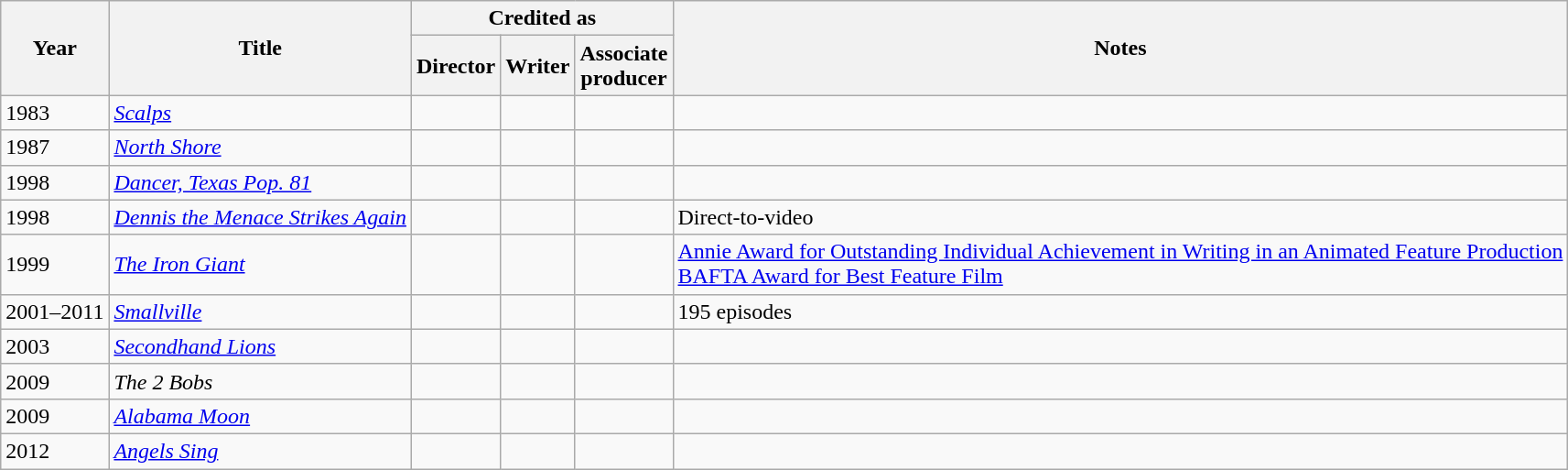<table class="wikitable">
<tr>
<th rowspan="2">Year</th>
<th rowspan="2">Title</th>
<th colspan="3">Credited as</th>
<th rowspan="2">Notes</th>
</tr>
<tr>
<th>Director</th>
<th>Writer</th>
<th>Associate<br>producer</th>
</tr>
<tr>
<td>1983</td>
<td><em><a href='#'>Scalps</a></em></td>
<td></td>
<td></td>
<td></td>
<td></td>
</tr>
<tr>
<td>1987</td>
<td><em><a href='#'>North Shore</a></em></td>
<td></td>
<td></td>
<td></td>
<td></td>
</tr>
<tr>
<td>1998</td>
<td><em><a href='#'>Dancer, Texas Pop. 81</a></em></td>
<td></td>
<td></td>
<td></td>
<td></td>
</tr>
<tr>
<td>1998</td>
<td><em><a href='#'>Dennis the Menace Strikes Again</a></em></td>
<td></td>
<td></td>
<td></td>
<td>Direct-to-video</td>
</tr>
<tr>
<td>1999</td>
<td><em><a href='#'>The Iron Giant</a></em></td>
<td></td>
<td></td>
<td></td>
<td><a href='#'>Annie Award for Outstanding Individual Achievement in Writing in an Animated Feature Production</a><br><a href='#'>BAFTA Award for Best Feature Film</a></td>
</tr>
<tr>
<td>2001–2011</td>
<td><em><a href='#'>Smallville</a></em></td>
<td></td>
<td></td>
<td></td>
<td>195 episodes</td>
</tr>
<tr>
<td>2003</td>
<td><em><a href='#'>Secondhand Lions</a></em></td>
<td></td>
<td></td>
<td></td>
<td></td>
</tr>
<tr>
<td>2009</td>
<td><em>The 2 Bobs</em></td>
<td></td>
<td></td>
<td></td>
<td></td>
</tr>
<tr>
<td>2009</td>
<td><em><a href='#'>Alabama Moon</a></em></td>
<td></td>
<td></td>
<td></td>
<td></td>
</tr>
<tr>
<td>2012</td>
<td><em><a href='#'>Angels Sing</a></em></td>
<td></td>
<td></td>
<td></td>
<td></td>
</tr>
</table>
